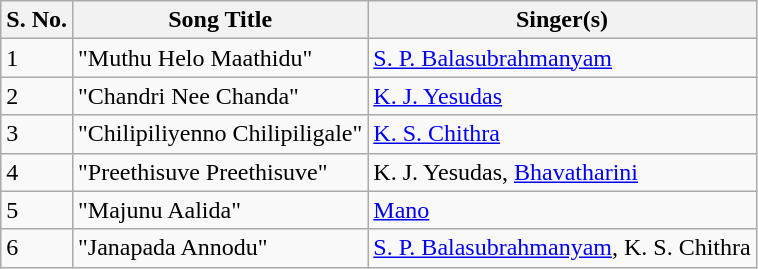<table class="wikitable">
<tr>
<th>S. No.</th>
<th>Song Title</th>
<th>Singer(s)</th>
</tr>
<tr>
<td>1</td>
<td>"Muthu Helo Maathidu"</td>
<td><a href='#'>S. P. Balasubrahmanyam</a></td>
</tr>
<tr>
<td>2</td>
<td>"Chandri Nee Chanda"</td>
<td><a href='#'>K. J. Yesudas</a></td>
</tr>
<tr>
<td>3</td>
<td>"Chilipiliyenno Chilipiligale"</td>
<td><a href='#'>K. S. Chithra</a></td>
</tr>
<tr>
<td>4</td>
<td>"Preethisuve Preethisuve"</td>
<td>K. J. Yesudas, <a href='#'>Bhavatharini</a></td>
</tr>
<tr>
<td>5</td>
<td>"Majunu Aalida"</td>
<td><a href='#'>Mano</a></td>
</tr>
<tr>
<td>6</td>
<td>"Janapada Annodu"</td>
<td><a href='#'>S. P. Balasubrahmanyam</a>, K. S. Chithra</td>
</tr>
</table>
